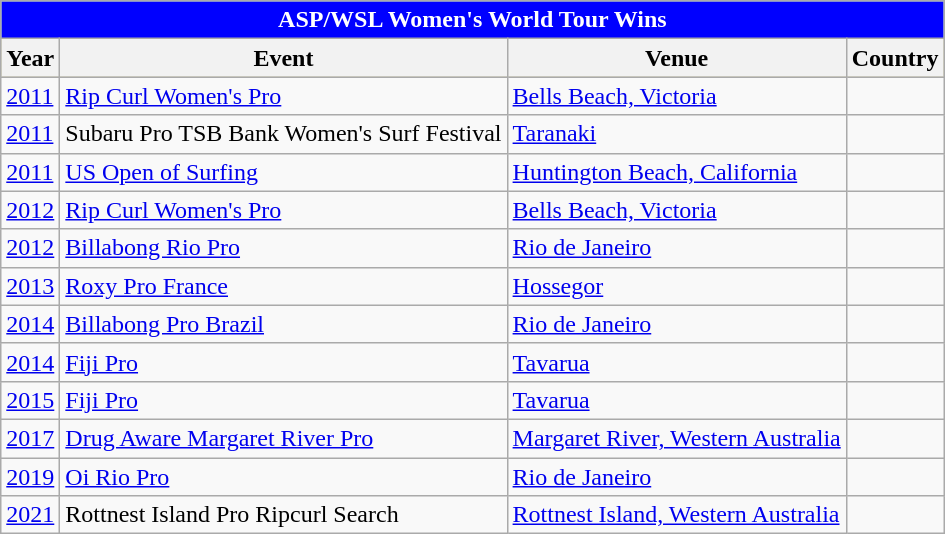<table class="wikitable">
<tr bgcolor=skyblue>
<td colspan=4; style="background: blue; color: white" align="center"><strong>ASP/WSL Women's World Tour Wins</strong></td>
</tr>
<tr bgcolor=#bdb76b>
<th>Year</th>
<th>Event</th>
<th>Venue</th>
<th>Country</th>
</tr>
<tr>
<td><a href='#'>2011</a></td>
<td><a href='#'>Rip Curl Women's Pro</a></td>
<td><a href='#'>Bells Beach, Victoria</a></td>
<td></td>
</tr>
<tr>
<td><a href='#'>2011</a></td>
<td>Subaru Pro TSB Bank Women's Surf Festival</td>
<td><a href='#'>Taranaki</a></td>
<td></td>
</tr>
<tr>
<td><a href='#'>2011</a></td>
<td><a href='#'>US Open of Surfing</a></td>
<td><a href='#'>Huntington Beach, California</a></td>
<td></td>
</tr>
<tr>
<td><a href='#'>2012</a></td>
<td><a href='#'>Rip Curl Women's Pro</a></td>
<td><a href='#'>Bells Beach, Victoria</a></td>
<td></td>
</tr>
<tr>
<td><a href='#'>2012</a></td>
<td><a href='#'>Billabong Rio Pro</a></td>
<td><a href='#'>Rio de Janeiro</a></td>
<td></td>
</tr>
<tr>
<td><a href='#'>2013</a></td>
<td><a href='#'>Roxy Pro France</a></td>
<td><a href='#'>Hossegor</a></td>
<td></td>
</tr>
<tr>
<td><a href='#'>2014</a></td>
<td><a href='#'>Billabong Pro Brazil</a></td>
<td><a href='#'>Rio de Janeiro</a></td>
<td></td>
</tr>
<tr>
<td><a href='#'>2014</a></td>
<td><a href='#'>Fiji Pro</a></td>
<td><a href='#'>Tavarua</a></td>
<td></td>
</tr>
<tr>
<td><a href='#'>2015</a></td>
<td><a href='#'>Fiji Pro</a></td>
<td><a href='#'>Tavarua</a></td>
<td></td>
</tr>
<tr>
<td><a href='#'>2017</a></td>
<td><a href='#'>Drug Aware Margaret River Pro</a></td>
<td><a href='#'>Margaret River, Western Australia</a></td>
<td></td>
</tr>
<tr>
<td><a href='#'>2019</a></td>
<td><a href='#'>Oi Rio Pro</a></td>
<td><a href='#'>Rio de Janeiro</a></td>
<td></td>
</tr>
<tr>
<td><a href='#'>2021</a></td>
<td>Rottnest Island Pro Ripcurl Search</td>
<td><a href='#'>Rottnest Island, Western Australia</a></td>
<td></td>
</tr>
</table>
